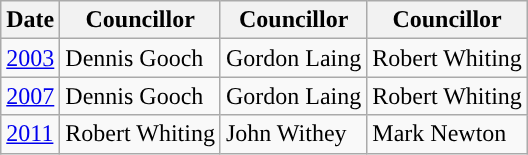<table class="wikitable">
<tr>
<th>Date</th>
<th>Councillor</th>
<th>Councillor</th>
<th>Councillor</th>
</tr>
<tr>
<td><a href='#'>2003</a></td>
<td ! style="background-color:">Dennis Gooch</td>
<td ! style="background-color:">Gordon Laing</td>
<td ! style="background-color:">Robert Whiting</td>
</tr>
<tr>
<td><a href='#'>2007</a></td>
<td ! style="background-color:">Dennis Gooch</td>
<td ! style="background-color:">Gordon Laing</td>
<td ! style="background-color:">Robert Whiting</td>
</tr>
<tr>
<td><a href='#'>2011</a></td>
<td ! style="background-color:">Robert Whiting</td>
<td ! style="background-color:">John Withey</td>
<td ! style="background-color:">Mark Newton</td>
</tr>
</table>
